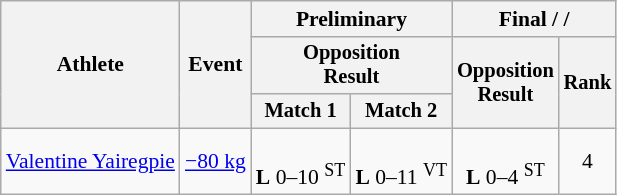<table class="wikitable" style="font-size:90%">
<tr>
<th rowspan=3>Athlete</th>
<th rowspan=3>Event</th>
<th colspan=2>Preliminary</th>
<th colspan=2>Final /  / </th>
</tr>
<tr style="font-size: 95%">
<th colspan=2>Opposition<br>Result</th>
<th rowspan=2>Opposition<br>Result</th>
<th rowspan=2>Rank</th>
</tr>
<tr style="font-size: 95%">
<th>Match 1</th>
<th>Match 2</th>
</tr>
<tr align=center>
<td align=left><a href='#'>Valentine Yairegpie</a></td>
<td align=left><a href='#'>−80 kg</a></td>
<td><br><strong>L</strong> 0–10 <sup>ST</sup></td>
<td><br><strong>L</strong> 0–11 <sup>VT</sup></td>
<td><br><strong>L</strong> 0–4 <sup>ST</sup></td>
<td>4</td>
</tr>
</table>
